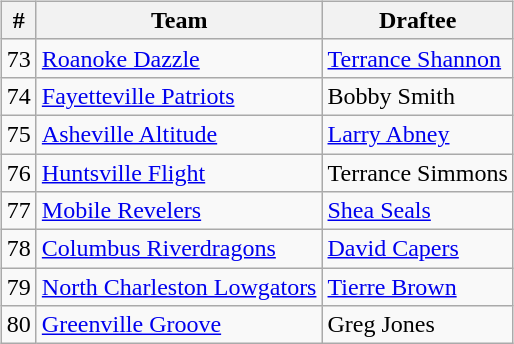<table>
<tr>
<td><br><table class="wikitable sortable" border="1">
<tr>
<th>#</th>
<th>Team</th>
<th>Draftee</th>
</tr>
<tr>
<td>73</td>
<td><a href='#'>Roanoke Dazzle</a></td>
<td><a href='#'>Terrance Shannon</a></td>
</tr>
<tr>
<td>74</td>
<td><a href='#'>Fayetteville Patriots</a></td>
<td>Bobby Smith</td>
</tr>
<tr>
<td>75</td>
<td><a href='#'>Asheville Altitude</a></td>
<td><a href='#'>Larry Abney</a></td>
</tr>
<tr>
<td>76</td>
<td><a href='#'>Huntsville Flight</a></td>
<td>Terrance Simmons</td>
</tr>
<tr>
<td>77</td>
<td><a href='#'>Mobile Revelers</a></td>
<td><a href='#'>Shea Seals</a></td>
</tr>
<tr>
<td>78</td>
<td><a href='#'>Columbus Riverdragons</a></td>
<td><a href='#'>David Capers</a></td>
</tr>
<tr>
<td>79</td>
<td><a href='#'>North Charleston Lowgators</a></td>
<td><a href='#'>Tierre Brown</a></td>
</tr>
<tr>
<td>80</td>
<td><a href='#'>Greenville Groove</a></td>
<td>Greg Jones</td>
</tr>
</table>
</td>
</tr>
</table>
